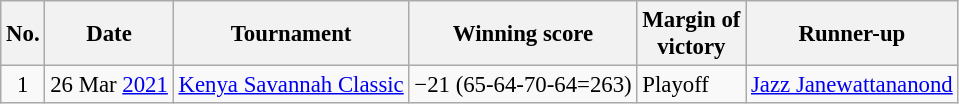<table class="wikitable" style="font-size:95%;">
<tr>
<th>No.</th>
<th>Date</th>
<th>Tournament</th>
<th>Winning score</th>
<th>Margin of<br>victory</th>
<th>Runner-up</th>
</tr>
<tr>
<td align=center>1</td>
<td align=right>26 Mar <a href='#'>2021</a></td>
<td><a href='#'>Kenya Savannah Classic</a></td>
<td>−21 (65-64-70-64=263)</td>
<td>Playoff</td>
<td> <a href='#'>Jazz Janewattananond</a></td>
</tr>
</table>
